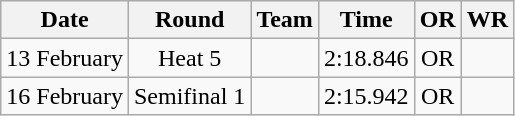<table class="wikitable" style="text-align:center">
<tr>
<th>Date</th>
<th>Round</th>
<th>Team</th>
<th>Time</th>
<th>OR</th>
<th>WR</th>
</tr>
<tr>
<td>13 February</td>
<td>Heat 5</td>
<td></td>
<td>2:18.846</td>
<td>OR</td>
<td></td>
</tr>
<tr>
<td>16 February</td>
<td>Semifinal 1</td>
<td></td>
<td>2:15.942</td>
<td>OR</td>
<td></td>
</tr>
</table>
